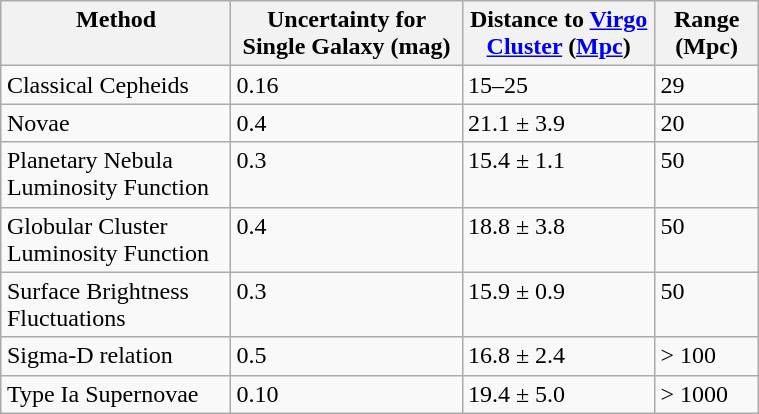<table class="wikitable" style="float:right; width:40%;">
<tr valign="top">
<th>Method</th>
<th>Uncertainty for Single Galaxy (mag)</th>
<th>Distance to <a href='#'>Virgo Cluster</a> (<a href='#'>Mpc</a>)</th>
<th>Range (Mpc)</th>
</tr>
<tr valign="top">
<td>Classical Cepheids</td>
<td>0.16</td>
<td>15–25</td>
<td>29</td>
</tr>
<tr valign="top">
<td>Novae</td>
<td>0.4</td>
<td>21.1 ± 3.9</td>
<td>20</td>
</tr>
<tr valign="top">
<td>Planetary Nebula Luminosity Function</td>
<td>0.3</td>
<td>15.4 ± 1.1</td>
<td>50</td>
</tr>
<tr valign="top">
<td>Globular Cluster Luminosity Function</td>
<td>0.4</td>
<td>18.8 ± 3.8</td>
<td>50</td>
</tr>
<tr valign="top">
<td>Surface Brightness Fluctuations</td>
<td>0.3</td>
<td>15.9 ± 0.9</td>
<td>50</td>
</tr>
<tr valign="top">
<td>Sigma-D relation</td>
<td>0.5</td>
<td>16.8 ± 2.4</td>
<td>> 100</td>
</tr>
<tr valign="top">
<td>Type Ia Supernovae</td>
<td>0.10</td>
<td>19.4 ± 5.0</td>
<td>> 1000</td>
</tr>
</table>
